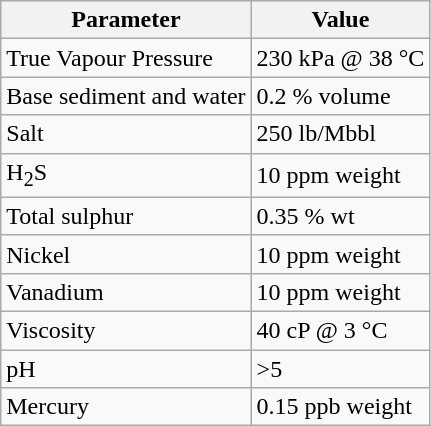<table class="wikitable">
<tr>
<th>Parameter</th>
<th>Value</th>
</tr>
<tr>
<td>True Vapour Pressure</td>
<td>230 kPa @ 38 °C</td>
</tr>
<tr>
<td>Base sediment and water</td>
<td>0.2 % volume</td>
</tr>
<tr>
<td>Salt</td>
<td>250 lb/Mbbl</td>
</tr>
<tr>
<td>H<sub>2</sub>S</td>
<td>10 ppm weight</td>
</tr>
<tr>
<td>Total sulphur</td>
<td>0.35 % wt</td>
</tr>
<tr>
<td>Nickel</td>
<td>10 ppm weight</td>
</tr>
<tr>
<td>Vanadium</td>
<td>10 ppm weight</td>
</tr>
<tr>
<td>Viscosity</td>
<td>40 cP @ 3 °C</td>
</tr>
<tr>
<td>pH</td>
<td>>5</td>
</tr>
<tr>
<td>Mercury</td>
<td>0.15 ppb weight</td>
</tr>
</table>
